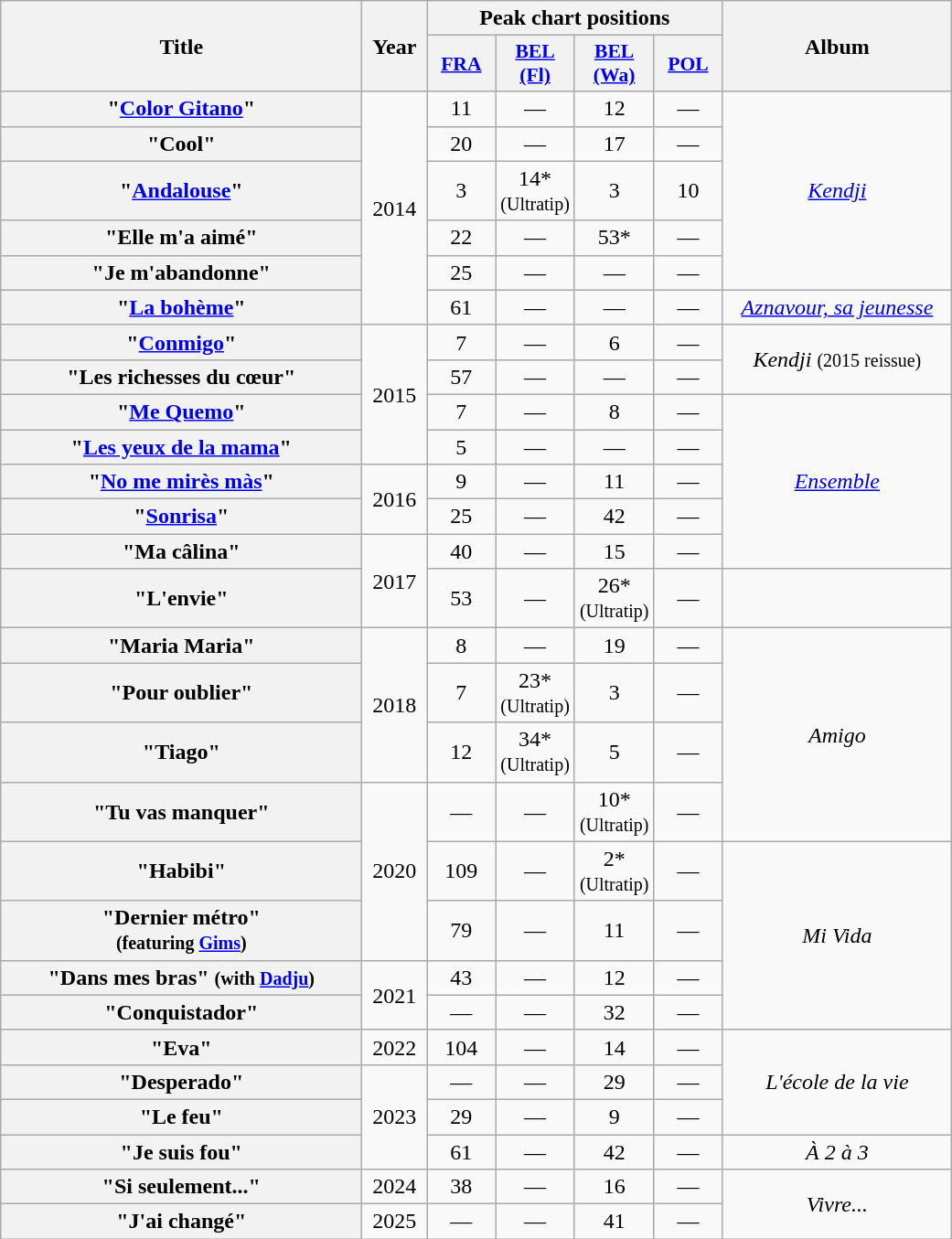<table class="wikitable plainrowheaders" style="text-align:center;">
<tr>
<th scope="col" rowspan="2" style="width:16em;">Title</th>
<th scope="col" rowspan="2" style="width:2.5em;">Year</th>
<th scope="col" colspan="4">Peak chart positions</th>
<th scope="col" rowspan="2" style="width:10em;">Album</th>
</tr>
<tr>
<th scope="col" style="width:3em;font-size:90%;"><a href='#'>FRA</a><br></th>
<th scope="col" style="width:3em;font-size:90%;"><a href='#'>BEL<br>(Fl)</a><br></th>
<th scope="col" style="width:3em;font-size:90%;"><a href='#'>BEL<br>(Wa)</a><br></th>
<th scope="col" style="width:3em;font-size:90%;"><a href='#'>POL</a><br></th>
</tr>
<tr>
<th scope="row">"<a href='#'>Color Gitano</a>"</th>
<td rowspan=6>2014</td>
<td style="text-align:center;">11</td>
<td style="text-align:center;">—</td>
<td style="text-align:center;">12</td>
<td style="text-align:center;">—</td>
<td style="text-align:center;" rowspan="5"><em><a href='#'>Kendji</a></em></td>
</tr>
<tr>
<th scope="row">"Cool"</th>
<td style="text-align:center;">20</td>
<td style="text-align:center;">—</td>
<td style="text-align:center;">17</td>
<td style="text-align:center;">—</td>
</tr>
<tr>
<th scope="row">"<a href='#'>Andalouse</a>"</th>
<td style="text-align:center;">3</td>
<td style="text-align:center;">14*<br><small>(Ultratip)</small></td>
<td style="text-align:center;">3</td>
<td style="text-align:center;">10</td>
</tr>
<tr>
<th scope="row">"Elle m'a aimé"</th>
<td style="text-align:center;">22</td>
<td style="text-align:center;">—</td>
<td style="text-align:center;">53*</td>
<td style="text-align:center;">—</td>
</tr>
<tr>
<th scope="row">"Je m'abandonne"</th>
<td style="text-align:center;">25</td>
<td style="text-align:center;">—</td>
<td style="text-align:center;">—</td>
<td style="text-align:center;">—</td>
</tr>
<tr>
<th scope="row">"<a href='#'>La bohème</a>"</th>
<td style="text-align:center;">61</td>
<td style="text-align:center;">—</td>
<td style="text-align:center;">—</td>
<td style="text-align:center;">—</td>
<td style="text-align:center;"><em><a href='#'>Aznavour, sa jeunesse</a></em></td>
</tr>
<tr>
<th scope="row">"<a href='#'>Conmigo</a>"</th>
<td rowspan=4>2015</td>
<td style="text-align:center;">7</td>
<td style="text-align:center;">—</td>
<td style="text-align:center;">6</td>
<td style="text-align:center;">—</td>
<td style="text-align:center;" rowspan="2"><em>Kendji</em> <small>(2015 reissue)</small></td>
</tr>
<tr>
<th scope="row">"Les richesses du cœur"</th>
<td style="text-align:center;">57</td>
<td style="text-align:center;">—</td>
<td style="text-align:center;">—</td>
<td style="text-align:center;">—</td>
</tr>
<tr>
<th scope="row">"<a href='#'>Me Quemo</a>"</th>
<td style="text-align:center;">7</td>
<td style="text-align:center;">—</td>
<td style="text-align:center;">8</td>
<td style="text-align:center;">—</td>
<td rowspan="5"><em><a href='#'>Ensemble</a></em></td>
</tr>
<tr>
<th scope="row">"<a href='#'>Les yeux de la mama</a>"</th>
<td style="text-align:center;">5</td>
<td style="text-align:center;">—</td>
<td style="text-align:center;">—</td>
<td style="text-align:center;">—</td>
</tr>
<tr>
<th scope="row">"<a href='#'>No me mirès màs</a>"<br></th>
<td rowspan="2">2016</td>
<td style="text-align:center;">9</td>
<td style="text-align:center;">—</td>
<td style="text-align:center;">11</td>
<td style="text-align:center;">—</td>
</tr>
<tr>
<th scope="row">"<a href='#'>Sonrisa</a>"</th>
<td style="text-align:center;">25</td>
<td style="text-align:center;">—</td>
<td style="text-align:center;">42</td>
<td style="text-align:center;">—</td>
</tr>
<tr>
<th scope="row">"Ma câlina"</th>
<td rowspan="2">2017</td>
<td style="text-align:center;">40</td>
<td style="text-align:center;">—</td>
<td style="text-align:center;">15</td>
<td style="text-align:center;">—</td>
</tr>
<tr>
<th scope="row">"L'envie"</th>
<td style="text-align:center;">53</td>
<td style="text-align:center;">—</td>
<td style="text-align:center;">26*<br><small>(Ultratip)</small></td>
<td style="text-align:center;">—</td>
<td></td>
</tr>
<tr>
<th scope="row">"Maria Maria"</th>
<td rowspan="3">2018</td>
<td style="text-align:center;">8</td>
<td style="text-align:center;">—</td>
<td style="text-align:center;">19</td>
<td style="text-align:center;">—</td>
<td rowspan="4"><em>Amigo</em></td>
</tr>
<tr>
<th scope="row">"Pour oublier"</th>
<td style="text-align:center;">7</td>
<td style="text-align:center;">23*<br><small>(Ultratip)</small></td>
<td style="text-align:center;">3</td>
<td style="text-align:center;">—</td>
</tr>
<tr>
<th scope="row">"Tiago"</th>
<td style="text-align:center;">12</td>
<td style="text-align:center;">34*<br><small>(Ultratip)</small></td>
<td style="text-align:center;">5</td>
<td style="text-align:center;">—</td>
</tr>
<tr>
<th scope="row">"Tu vas manquer"</th>
<td rowspan=3>2020</td>
<td style="text-align:center;">—</td>
<td style="text-align:center;">—</td>
<td style="text-align:center;">10*<br><small>(Ultratip)</small></td>
<td style="text-align:center;">—</td>
</tr>
<tr>
<th scope="row">"Habibi"</th>
<td style="text-align:center;">109</td>
<td style="text-align:center;">—</td>
<td style="text-align:center;">2*<br><small>(Ultratip)</small></td>
<td style="text-align:center;">—</td>
<td rowspan="4"><em>Mi Vida</em></td>
</tr>
<tr>
<th scope="row">"Dernier métro"<br><small>(featuring <a href='#'>Gims</a>)</small></th>
<td style="text-align:center;">79</td>
<td style="text-align:center;">—</td>
<td style="text-align:center;">11</td>
<td style="text-align:center;">—</td>
</tr>
<tr>
<th scope="row">"Dans mes bras" <small>(with <a href='#'>Dadju</a>)</small></th>
<td rowspan="2">2021</td>
<td style="text-align:center;">43</td>
<td style="text-align:center;">—</td>
<td style="text-align:center;">12</td>
<td style="text-align:center;">—</td>
</tr>
<tr>
<th scope="row">"Conquistador"</th>
<td style="text-align:center;">—</td>
<td style="text-align:center;">—</td>
<td style="text-align:center;">32</td>
<td style="text-align:center;">—</td>
</tr>
<tr>
<th scope="row">"Eva"</th>
<td>2022</td>
<td style="text-align:center;">104</td>
<td style="text-align:center;">—</td>
<td style="text-align:center;">14</td>
<td style="text-align:center;">—</td>
<td style="text-align:center;" rowspan="3"><em>L'école de la vie</em></td>
</tr>
<tr>
<th scope="row">"Desperado"</th>
<td rowspan="3">2023</td>
<td style="text-align:center;">—</td>
<td style="text-align:center;">—</td>
<td style="text-align:center;">29</td>
<td style="text-align:center;">—</td>
</tr>
<tr>
<th scope="row">"Le feu"<br></th>
<td style="text-align:center;">29</td>
<td style="text-align:center;">—</td>
<td style="text-align:center;">9</td>
<td style="text-align:center;">—</td>
</tr>
<tr>
<th scope="row">"Je suis fou"<br></th>
<td style="text-align:center;">61</td>
<td style="text-align:center;">—</td>
<td style="text-align:center;">42</td>
<td style="text-align:center;">—</td>
<td><em>À 2 à 3</em></td>
</tr>
<tr>
<th scope="row">"Si seulement..."</th>
<td>2024</td>
<td style="text-align:center;">38</td>
<td style="text-align:center;">—</td>
<td style="text-align:center;">16</td>
<td style="text-align:center;">—</td>
<td rowspan="2"><em>Vivre...</em></td>
</tr>
<tr>
<th scope="row">"J'ai changé"</th>
<td>2025</td>
<td style="text-align:center;">—</td>
<td style="text-align:center;">—</td>
<td style="text-align:center;">41</td>
<td style="text-align:center;">—</td>
</tr>
</table>
